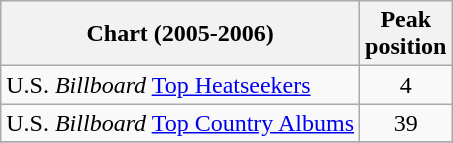<table class="wikitable">
<tr>
<th>Chart (2005-2006)</th>
<th>Peak<br>position</th>
</tr>
<tr>
<td>U.S. <em>Billboard</em> <a href='#'>Top Heatseekers</a></td>
<td align="center">4</td>
</tr>
<tr>
<td>U.S. <em>Billboard</em> <a href='#'>Top Country Albums</a></td>
<td align="center">39</td>
</tr>
<tr>
</tr>
</table>
